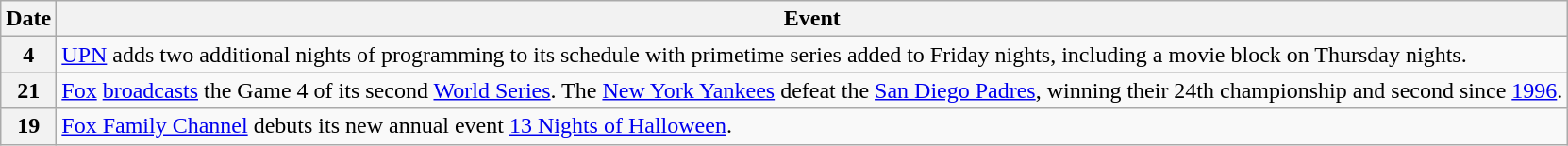<table class="wikitable">
<tr>
<th>Date</th>
<th>Event</th>
</tr>
<tr>
<th>4</th>
<td><a href='#'>UPN</a> adds two additional nights of programming to its schedule with primetime series added to Friday nights, including a movie block on Thursday nights.</td>
</tr>
<tr>
<th>21</th>
<td><a href='#'>Fox</a> <a href='#'>broadcasts</a> the Game 4 of its second <a href='#'>World Series</a>. The <a href='#'>New York Yankees</a> defeat the <a href='#'>San Diego Padres</a>, winning their 24th championship and second since <a href='#'>1996</a>.</td>
</tr>
<tr>
<th>19</th>
<td><a href='#'>Fox Family Channel</a> debuts its new annual event <a href='#'>13 Nights of Halloween</a>.</td>
</tr>
</table>
